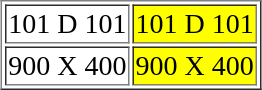<table border="1" style="margin:1em auto;">
<tr size="40"  style="font-size:14pt; text-align:center; color:black;">
<td style="background:white; ">101 D 101</td>
<td style="background:yellow; ">101 D 101</td>
</tr>
<tr style="font-size:14pt; text-align:center; color:black;">
<td style="background:white; ">900 X 400</td>
<td style="background:yellow; ">900 X 400</td>
</tr>
</table>
